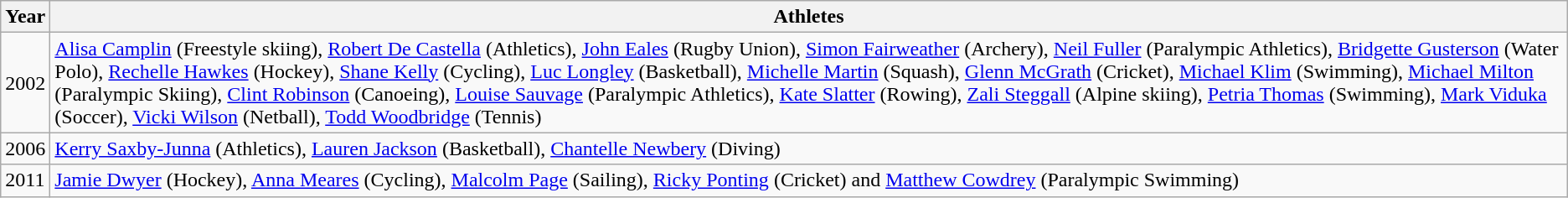<table class="wikitable">
<tr>
<th>Year</th>
<th>Athletes</th>
</tr>
<tr>
<td>2002</td>
<td><a href='#'>Alisa Camplin</a> (Freestyle skiing), <a href='#'>Robert De Castella</a> (Athletics), <a href='#'>John Eales</a> (Rugby Union), <a href='#'>Simon Fairweather</a> (Archery), <a href='#'>Neil Fuller</a> (Paralympic Athletics), <a href='#'>Bridgette Gusterson</a> (Water Polo), <a href='#'>Rechelle Hawkes</a> (Hockey), <a href='#'>Shane Kelly</a> (Cycling), <a href='#'>Luc Longley</a> (Basketball), <a href='#'>Michelle Martin</a> (Squash), <a href='#'>Glenn McGrath</a> (Cricket), <a href='#'>Michael Klim</a> (Swimming), <a href='#'>Michael Milton</a> (Paralympic Skiing), <a href='#'>Clint Robinson</a> (Canoeing), <a href='#'>Louise Sauvage</a> (Paralympic Athletics), <a href='#'>Kate Slatter</a> (Rowing), <a href='#'>Zali Steggall</a> (Alpine skiing), <a href='#'>Petria Thomas</a> (Swimming), <a href='#'>Mark Viduka</a> (Soccer), <a href='#'>Vicki Wilson</a> (Netball), <a href='#'>Todd Woodbridge</a> (Tennis)</td>
</tr>
<tr>
<td>2006</td>
<td><a href='#'>Kerry Saxby-Junna</a> (Athletics), <a href='#'>Lauren Jackson</a> (Basketball), <a href='#'>Chantelle Newbery</a> (Diving)</td>
</tr>
<tr>
<td>2011</td>
<td><a href='#'>Jamie Dwyer</a> (Hockey), <a href='#'>Anna Meares</a> (Cycling), <a href='#'>Malcolm Page</a> (Sailing), <a href='#'>Ricky Ponting</a> (Cricket) and <a href='#'>Matthew Cowdrey</a> (Paralympic Swimming)</td>
</tr>
</table>
